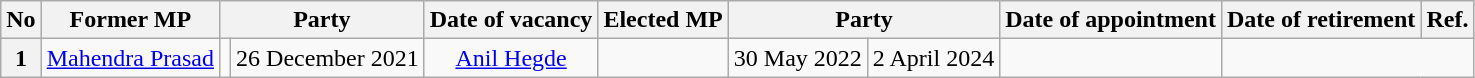<table class="wikitable">
<tr>
<th>No</th>
<th>Former MP</th>
<th colspan="2">Party</th>
<th>Date of vacancy</th>
<th>Elected MP</th>
<th colspan="2">Party</th>
<th><strong>Date of appointment</strong></th>
<th>Date of retirement</th>
<th>Ref.</th>
</tr>
<tr style="text-align:center;">
<th>1</th>
<td><a href='#'>Mahendra Prasad</a></td>
<td></td>
<td>26 December 2021</td>
<td><a href='#'>Anil Hegde</a></td>
<td></td>
<td>30 May 2022</td>
<td>2 April 2024</td>
<td></td>
</tr>
</table>
